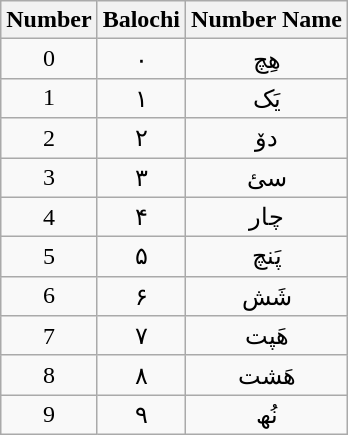<table class="wikitable" style="text-align:center">
<tr>
<th scope="col">Number</th>
<th scope="col">Balochi</th>
<th scope="col">Number Name</th>
</tr>
<tr>
<td>0</td>
<td>۰</td>
<td>ھِچ</td>
</tr>
<tr>
<td>1</td>
<td>۱</td>
<td>یَک</td>
</tr>
<tr>
<td>2</td>
<td>۲</td>
<td>دوٚ</td>
</tr>
<tr>
<td>3</td>
<td>۳</td>
<td>سئ</td>
</tr>
<tr>
<td>4</td>
<td>۴</td>
<td>چار</td>
</tr>
<tr>
<td>5</td>
<td>۵</td>
<td>پَنچ</td>
</tr>
<tr>
<td>6</td>
<td>۶</td>
<td>شَش</td>
</tr>
<tr>
<td>7</td>
<td>۷</td>
<td>ھَپت</td>
</tr>
<tr>
<td>8</td>
<td>۸</td>
<td>ھَشت</td>
</tr>
<tr>
<td>9</td>
<td>۹</td>
<td>نُھ</td>
</tr>
</table>
